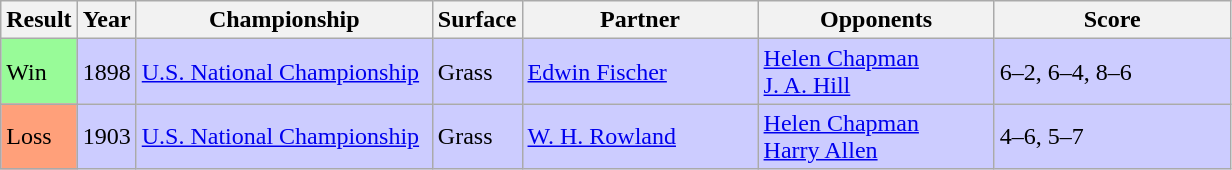<table class="sortable wikitable">
<tr>
<th style="width:40px">Result</th>
<th style="width:30px">Year</th>
<th style="width:190px">Championship</th>
<th style="width:50px">Surface</th>
<th style="width:150px">Partner</th>
<th style="width:150px">Opponents</th>
<th style="width:150px" class="unsortable">Score</th>
</tr>
<tr style="background:#ccf;">
<td style="background:#98fb98;">Win</td>
<td>1898</td>
<td><a href='#'>U.S. National Championship</a></td>
<td>Grass</td>
<td>  <a href='#'>Edwin Fischer</a></td>
<td> <a href='#'>Helen Chapman</a><br>  <a href='#'>J. A. Hill</a></td>
<td>6–2, 6–4, 8–6</td>
</tr>
<tr style="background:#ccf;">
<td style="background:#ffa07a;">Loss</td>
<td>1903</td>
<td><a href='#'>U.S. National Championship</a></td>
<td>Grass</td>
<td> <a href='#'>W. H. Rowland</a></td>
<td>  <a href='#'>Helen Chapman</a><br>   <a href='#'>Harry Allen</a></td>
<td>4–6, 5–7</td>
</tr>
</table>
